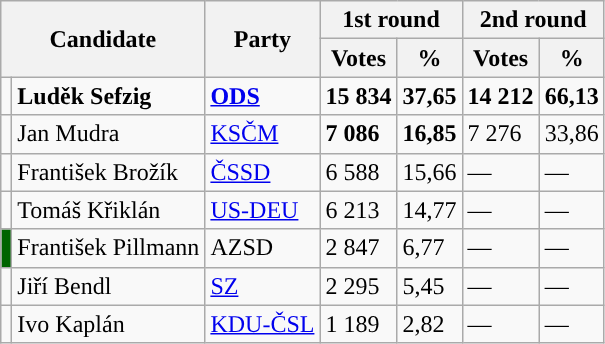<table class="wikitable sortable">
<tr>
<th colspan="2" rowspan="2">Candidate</th>
<th rowspan="2">Party</th>
<th colspan="2">1st round</th>
<th colspan="2">2nd round</th>
</tr>
<tr>
<th>Votes</th>
<th>%</th>
<th>Votes</th>
<th>%</th>
</tr>
<tr>
<td style="background-color:"></td>
<td><strong>Luděk Sefzig</strong></td>
<td><a href='#'><strong>ODS</strong></a></td>
<td><strong>15 834</strong></td>
<td><strong>37,65</strong></td>
<td><strong>14 212</strong></td>
<td><strong>66,13</strong></td>
</tr>
<tr>
<td style="background-color:"></td>
<td>Jan Mudra</td>
<td><a href='#'>KSČM</a></td>
<td><strong>7 086</strong></td>
<td><strong>16,85</strong></td>
<td>7 276</td>
<td>33,86</td>
</tr>
<tr>
<td style="background-color:"></td>
<td>František Brožík</td>
<td><a href='#'>ČSSD</a></td>
<td>6 588</td>
<td>15,66</td>
<td>—</td>
<td>—</td>
</tr>
<tr>
<td style="background-color:"></td>
<td>Tomáš Křiklán</td>
<td><a href='#'>US-DEU</a></td>
<td>6 213</td>
<td>14,77</td>
<td>—</td>
<td>—</td>
</tr>
<tr>
<td style="background-color:darkgreen;"></td>
<td>František Pillmann</td>
<td>AZSD</td>
<td>2 847</td>
<td>6,77</td>
<td>—</td>
<td>—</td>
</tr>
<tr>
<td style="background-color:"></td>
<td>Jiří Bendl</td>
<td><a href='#'>SZ</a></td>
<td>2 295</td>
<td>5,45</td>
<td>—</td>
<td>—</td>
</tr>
<tr>
<td style="background-color:"></td>
<td>Ivo Kaplán</td>
<td><a href='#'>KDU-ČSL</a></td>
<td>1 189</td>
<td>2,82</td>
<td>—</td>
<td>—</td>
</tr>
</table>
